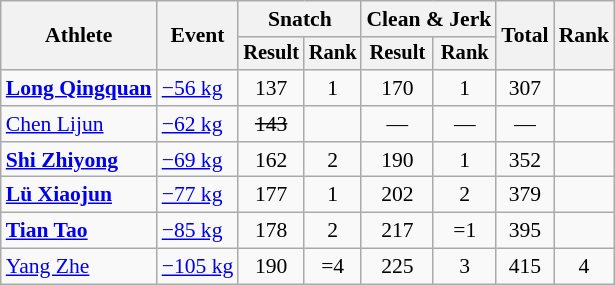<table class="wikitable" style="font-size:90%">
<tr>
<th rowspan="2">Athlete</th>
<th rowspan="2">Event</th>
<th colspan="2">Snatch</th>
<th colspan="2">Clean & Jerk</th>
<th rowspan="2">Total</th>
<th rowspan="2">Rank</th>
</tr>
<tr style="font-size:95%">
<th>Result</th>
<th>Rank</th>
<th>Result</th>
<th>Rank</th>
</tr>
<tr align=center>
<td align=left><strong><a href='#'>Long Qingquan</a></strong></td>
<td align=left><a href='#'>−56 kg</a></td>
<td>137</td>
<td>1</td>
<td>170 </td>
<td>1</td>
<td>307 </td>
<td></td>
</tr>
<tr align=center>
<td align=left><a href='#'>Chen Lijun</a></td>
<td align=left><a href='#'>−62 kg</a></td>
<td><s>143</s></td>
<td></td>
<td>—</td>
<td>—</td>
<td>—</td>
<td></td>
</tr>
<tr align=center>
<td align=left><strong><a href='#'>Shi Zhiyong</a></strong></td>
<td align=left><a href='#'>−69 kg</a></td>
<td>162</td>
<td>2</td>
<td>190</td>
<td>1</td>
<td>352</td>
<td></td>
</tr>
<tr align=center>
<td align=left><strong><a href='#'>Lü Xiaojun</a></strong></td>
<td align=left><a href='#'>−77 kg</a></td>
<td>177 </td>
<td>1</td>
<td>202</td>
<td>2</td>
<td>379</td>
<td></td>
</tr>
<tr align=center>
<td align=left><strong><a href='#'>Tian Tao</a></strong></td>
<td align=left><a href='#'>−85 kg</a></td>
<td>178</td>
<td>2</td>
<td>217 </td>
<td>=1</td>
<td>395</td>
<td></td>
</tr>
<tr align=center>
<td align=left><a href='#'>Yang Zhe</a></td>
<td align=left><a href='#'>−105 kg</a></td>
<td>190</td>
<td>=4</td>
<td>225</td>
<td>3</td>
<td>415</td>
<td>4</td>
</tr>
</table>
